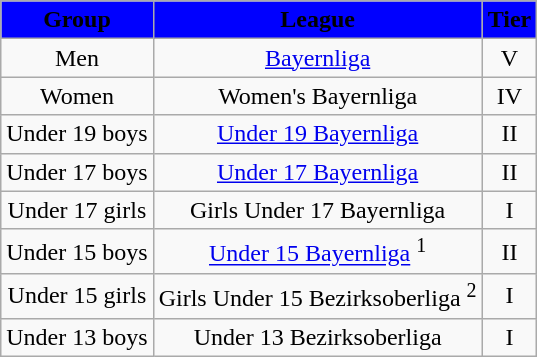<table class="wikitable">
<tr align="center" bgcolor="blue">
<td><strong>Group</strong></td>
<td><strong>League</strong></td>
<td><strong>Tier</strong></td>
</tr>
<tr align="center">
<td>Men</td>
<td><a href='#'>Bayernliga</a></td>
<td>V</td>
</tr>
<tr align="center">
<td>Women</td>
<td>Women's Bayernliga</td>
<td>IV</td>
</tr>
<tr align="center">
<td>Under 19 boys</td>
<td><a href='#'>Under 19 Bayernliga</a></td>
<td>II</td>
</tr>
<tr align="center">
<td>Under 17 boys</td>
<td><a href='#'>Under 17 Bayernliga</a></td>
<td>II</td>
</tr>
<tr align="center">
<td>Under 17 girls</td>
<td>Girls Under 17 Bayernliga</td>
<td>I</td>
</tr>
<tr align="center">
<td>Under 15 boys</td>
<td><a href='#'>Under 15 Bayernliga</a> <sup>1</sup></td>
<td>II</td>
</tr>
<tr align="center">
<td>Under 15 girls</td>
<td>Girls Under 15 Bezirksoberliga <sup>2</sup></td>
<td>I</td>
</tr>
<tr align="center">
<td>Under 13 boys</td>
<td>Under 13 Bezirksoberliga</td>
<td>I</td>
</tr>
</table>
